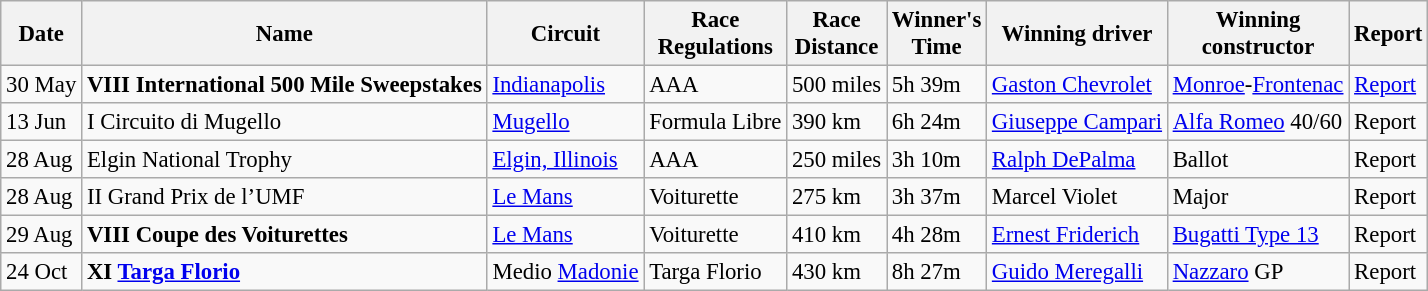<table class="wikitable" style="font-size:95%">
<tr>
<th>Date</th>
<th>Name</th>
<th>Circuit</th>
<th>Race<br>Regulations</th>
<th>Race<br>Distance</th>
<th>Winner's<br>Time</th>
<th>Winning driver</th>
<th>Winning<br>constructor</th>
<th>Report</th>
</tr>
<tr>
<td>30 May</td>
<td> <strong>VIII International 500 Mile Sweepstakes</strong></td>
<td><a href='#'>Indianapolis</a></td>
<td>AAA</td>
<td>500 miles</td>
<td>5h 39m</td>
<td> <a href='#'>Gaston Chevrolet</a></td>
<td><a href='#'>Monroe</a>-<a href='#'>Frontenac</a></td>
<td><a href='#'>Report</a></td>
</tr>
<tr>
<td>13 Jun</td>
<td> I Circuito di Mugello</td>
<td><a href='#'>Mugello</a></td>
<td>Formula Libre</td>
<td>390 km</td>
<td>6h 24m</td>
<td> <a href='#'>Giuseppe Campari</a></td>
<td><a href='#'>Alfa Romeo</a> 40/60</td>
<td>Report</td>
</tr>
<tr>
<td>28 Aug</td>
<td> Elgin National Trophy</td>
<td><a href='#'>Elgin, Illinois</a></td>
<td>AAA</td>
<td>250 miles</td>
<td>3h 10m</td>
<td> <a href='#'>Ralph DePalma</a></td>
<td>Ballot</td>
<td>Report</td>
</tr>
<tr>
<td>28 Aug</td>
<td> II Grand Prix de l’UMF</td>
<td><a href='#'>Le Mans</a></td>
<td>Voiturette</td>
<td>275 km</td>
<td>3h 37m</td>
<td> Marcel Violet</td>
<td>Major</td>
<td>Report</td>
</tr>
<tr>
<td>29 Aug</td>
<td> <strong>VIII Coupe des Voiturettes</strong></td>
<td><a href='#'>Le Mans</a></td>
<td>Voiturette</td>
<td>410 km</td>
<td>4h 28m</td>
<td> <a href='#'>Ernest Friderich</a></td>
<td><a href='#'>Bugatti Type 13</a></td>
<td>Report</td>
</tr>
<tr>
<td>24 Oct</td>
<td> <strong>XI <a href='#'>Targa Florio</a> </strong></td>
<td>Medio <a href='#'>Madonie</a></td>
<td>Targa Florio</td>
<td>430 km</td>
<td>8h 27m</td>
<td> <a href='#'>Guido Meregalli</a></td>
<td><a href='#'>Nazzaro</a> GP</td>
<td>Report</td>
</tr>
</table>
